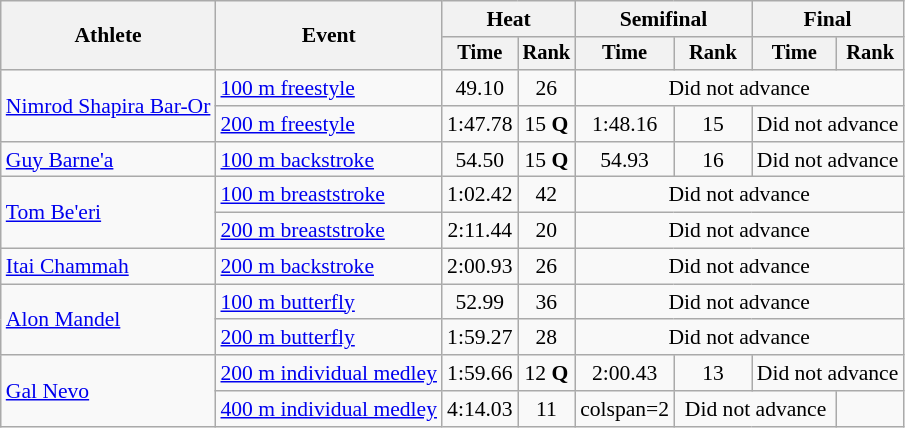<table class=wikitable style="font-size:90%">
<tr>
<th rowspan="2">Athlete</th>
<th rowspan="2">Event</th>
<th colspan="2">Heat</th>
<th colspan="2">Semifinal</th>
<th colspan="2">Final</th>
</tr>
<tr style="font-size:95%">
<th>Time</th>
<th>Rank</th>
<th>Time</th>
<th>Rank</th>
<th>Time</th>
<th>Rank</th>
</tr>
<tr align=center>
<td align=left rowspan=2><a href='#'>Nimrod Shapira Bar-Or</a></td>
<td align=left><a href='#'>100 m freestyle</a></td>
<td>49.10</td>
<td>26</td>
<td colspan=4>Did not advance</td>
</tr>
<tr align=center>
<td align=left><a href='#'>200 m freestyle</a></td>
<td>1:47.78</td>
<td>15 <strong>Q</strong></td>
<td>1:48.16</td>
<td>15</td>
<td colspan=2>Did not advance</td>
</tr>
<tr align=center>
<td align=left><a href='#'>Guy Barne'a</a></td>
<td align=left><a href='#'>100 m backstroke</a></td>
<td>54.50</td>
<td>15 <strong>Q</strong></td>
<td>54.93</td>
<td>16</td>
<td colspan=2>Did not advance</td>
</tr>
<tr align=center>
<td align=left rowspan=2><a href='#'>Tom Be'eri</a></td>
<td align=left><a href='#'>100 m breaststroke</a></td>
<td>1:02.42</td>
<td>42</td>
<td colspan=4>Did not advance</td>
</tr>
<tr align=center>
<td align=left><a href='#'>200 m breaststroke</a></td>
<td>2:11.44</td>
<td>20</td>
<td colspan=4>Did not advance</td>
</tr>
<tr align=center>
<td align=left><a href='#'>Itai Chammah</a></td>
<td align=left><a href='#'>200 m backstroke</a></td>
<td>2:00.93</td>
<td>26</td>
<td colspan=4>Did not advance</td>
</tr>
<tr align=center>
<td align=left rowspan=2><a href='#'>Alon Mandel</a></td>
<td align=left><a href='#'>100 m butterfly</a></td>
<td>52.99</td>
<td>36</td>
<td colspan=4>Did not advance</td>
</tr>
<tr align=center>
<td align=left><a href='#'>200 m butterfly</a></td>
<td>1:59.27</td>
<td>28</td>
<td colspan=4>Did not advance</td>
</tr>
<tr align=center>
<td align=left rowspan=2><a href='#'>Gal Nevo</a></td>
<td align=left><a href='#'>200 m individual medley</a></td>
<td>1:59.66</td>
<td>12 <strong>Q</strong></td>
<td>2:00.43</td>
<td>13</td>
<td colspan=2>Did not advance</td>
</tr>
<tr align=center>
<td align=left><a href='#'>400 m individual medley</a></td>
<td>4:14.03</td>
<td>11</td>
<td>colspan=2 </td>
<td colspan=2>Did not advance</td>
</tr>
</table>
